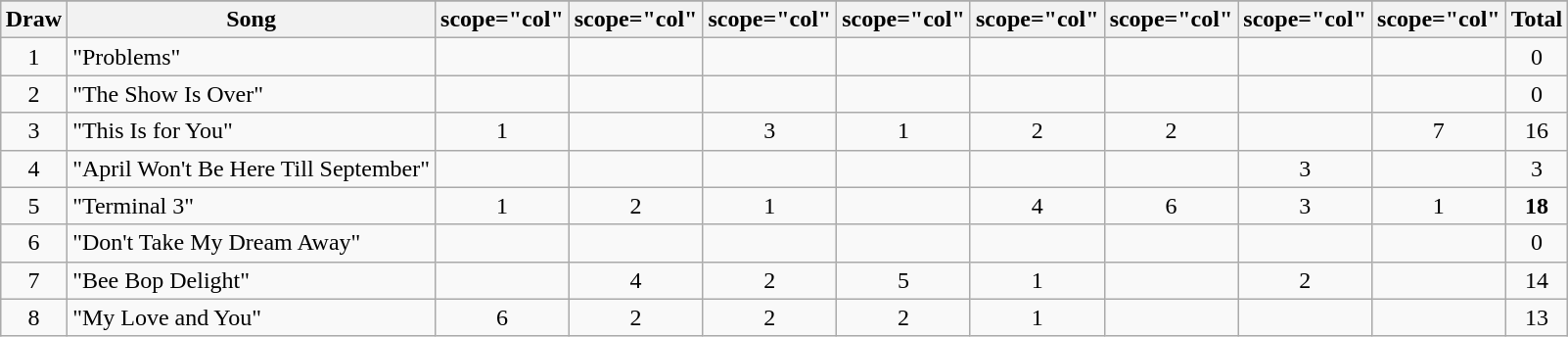<table class="wikitable plainrowheaders" style="margin: 1em auto 1em auto; text-align:center;">
<tr>
</tr>
<tr>
<th scope="col">Draw</th>
<th scope="col">Song</th>
<th>scope="col" </th>
<th>scope="col" </th>
<th>scope="col" </th>
<th>scope="col" </th>
<th>scope="col" </th>
<th>scope="col" </th>
<th>scope="col" </th>
<th>scope="col" </th>
<th scope="col">Total</th>
</tr>
<tr --->
<td>1</td>
<td align="left">"Problems"</td>
<td></td>
<td></td>
<td></td>
<td></td>
<td></td>
<td></td>
<td></td>
<td></td>
<td>0</td>
</tr>
<tr --->
<td>2</td>
<td align="left">"The Show Is Over"</td>
<td></td>
<td></td>
<td></td>
<td></td>
<td></td>
<td></td>
<td></td>
<td></td>
<td>0</td>
</tr>
<tr --->
<td>3</td>
<td align="left">"This Is for You"</td>
<td>1</td>
<td></td>
<td>3</td>
<td>1</td>
<td>2</td>
<td>2</td>
<td></td>
<td>7</td>
<td>16</td>
</tr>
<tr --->
<td>4</td>
<td align="left">"April Won't Be Here Till September"</td>
<td></td>
<td></td>
<td></td>
<td></td>
<td></td>
<td></td>
<td>3</td>
<td></td>
<td>3</td>
</tr>
<tr --->
<td>5</td>
<td align="left">"Terminal 3"</td>
<td>1</td>
<td>2</td>
<td>1</td>
<td></td>
<td>4</td>
<td>6</td>
<td>3</td>
<td>1</td>
<td><strong>18</strong></td>
</tr>
<tr --->
<td>6</td>
<td align="left">"Don't Take My Dream Away"</td>
<td></td>
<td></td>
<td></td>
<td></td>
<td></td>
<td></td>
<td></td>
<td></td>
<td>0</td>
</tr>
<tr --->
<td>7</td>
<td align="left">"Bee Bop Delight"</td>
<td></td>
<td>4</td>
<td>2</td>
<td>5</td>
<td>1</td>
<td></td>
<td>2</td>
<td></td>
<td>14</td>
</tr>
<tr --->
<td>8</td>
<td align="left">"My Love and You"</td>
<td>6</td>
<td>2</td>
<td>2</td>
<td>2</td>
<td>1</td>
<td></td>
<td></td>
<td></td>
<td>13</td>
</tr>
</table>
